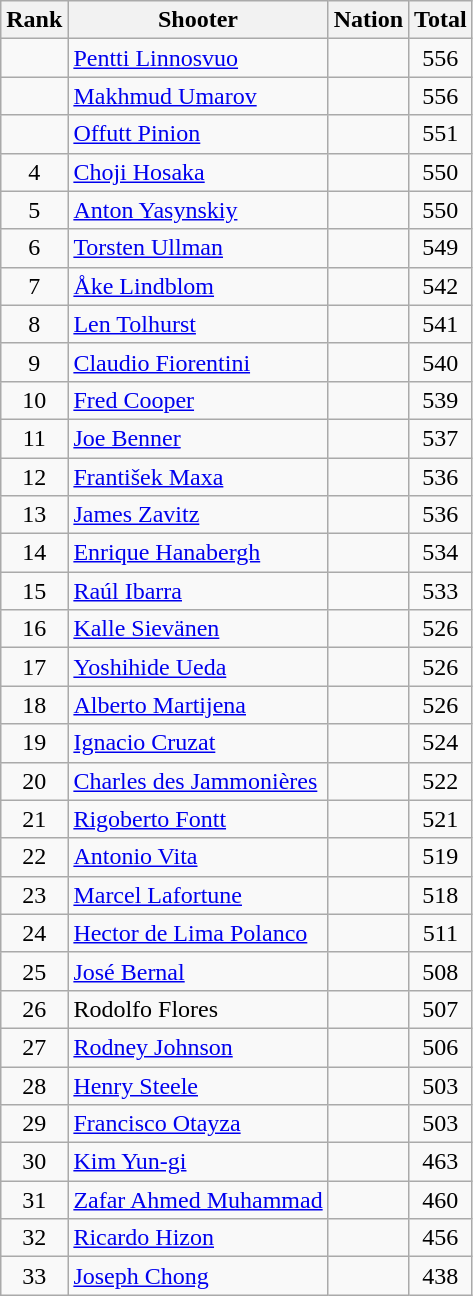<table class="wikitable sortable" style="text-align:center">
<tr>
<th>Rank</th>
<th>Shooter</th>
<th>Nation</th>
<th>Total</th>
</tr>
<tr>
<td></td>
<td align=left><a href='#'>Pentti Linnosvuo</a></td>
<td align=left></td>
<td>556</td>
</tr>
<tr>
<td></td>
<td align=left><a href='#'>Makhmud Umarov</a></td>
<td align=left></td>
<td>556</td>
</tr>
<tr>
<td></td>
<td align=left><a href='#'>Offutt Pinion</a></td>
<td align=left></td>
<td>551</td>
</tr>
<tr>
<td>4</td>
<td align=left><a href='#'>Choji Hosaka</a></td>
<td align=left></td>
<td>550</td>
</tr>
<tr>
<td>5</td>
<td align=left><a href='#'>Anton Yasynskiy</a></td>
<td align=left></td>
<td>550</td>
</tr>
<tr>
<td>6</td>
<td align=left><a href='#'>Torsten Ullman</a></td>
<td align=left></td>
<td>549</td>
</tr>
<tr>
<td>7</td>
<td align=left><a href='#'>Åke Lindblom</a></td>
<td align=left></td>
<td>542</td>
</tr>
<tr>
<td>8</td>
<td align=left><a href='#'>Len Tolhurst</a></td>
<td align=left></td>
<td>541</td>
</tr>
<tr>
<td>9</td>
<td align=left><a href='#'>Claudio Fiorentini</a></td>
<td align=left></td>
<td>540</td>
</tr>
<tr>
<td>10</td>
<td align=left><a href='#'>Fred Cooper</a></td>
<td align=left></td>
<td>539</td>
</tr>
<tr>
<td>11</td>
<td align=left><a href='#'>Joe Benner</a></td>
<td align=left></td>
<td>537</td>
</tr>
<tr>
<td>12</td>
<td align=left><a href='#'>František Maxa</a></td>
<td align=left></td>
<td>536</td>
</tr>
<tr>
<td>13</td>
<td align=left><a href='#'>James Zavitz</a></td>
<td align=left></td>
<td>536</td>
</tr>
<tr>
<td>14</td>
<td align=left><a href='#'>Enrique Hanabergh</a></td>
<td align=left></td>
<td>534</td>
</tr>
<tr>
<td>15</td>
<td align=left><a href='#'>Raúl Ibarra</a></td>
<td align=left></td>
<td>533</td>
</tr>
<tr>
<td>16</td>
<td align=left><a href='#'>Kalle Sievänen</a></td>
<td align=left></td>
<td>526</td>
</tr>
<tr>
<td>17</td>
<td align=left><a href='#'>Yoshihide Ueda</a></td>
<td align=left></td>
<td>526</td>
</tr>
<tr>
<td>18</td>
<td align=left><a href='#'>Alberto Martijena</a></td>
<td align=left></td>
<td>526</td>
</tr>
<tr>
<td>19</td>
<td align=left><a href='#'>Ignacio Cruzat</a></td>
<td align=left></td>
<td>524</td>
</tr>
<tr>
<td>20</td>
<td align=left><a href='#'>Charles des Jammonières</a></td>
<td align=left></td>
<td>522</td>
</tr>
<tr>
<td>21</td>
<td align=left><a href='#'>Rigoberto Fontt</a></td>
<td align=left></td>
<td>521</td>
</tr>
<tr>
<td>22</td>
<td align=left><a href='#'>Antonio Vita</a></td>
<td align=left></td>
<td>519</td>
</tr>
<tr>
<td>23</td>
<td align=left><a href='#'>Marcel Lafortune</a></td>
<td align=left></td>
<td>518</td>
</tr>
<tr>
<td>24</td>
<td align=left><a href='#'>Hector de Lima Polanco</a></td>
<td align=left></td>
<td>511</td>
</tr>
<tr>
<td>25</td>
<td align=left><a href='#'>José Bernal</a></td>
<td align=left></td>
<td>508</td>
</tr>
<tr>
<td>26</td>
<td align=left>Rodolfo Flores</td>
<td align=left></td>
<td>507</td>
</tr>
<tr>
<td>27</td>
<td align=left><a href='#'>Rodney Johnson</a></td>
<td align=left></td>
<td>506</td>
</tr>
<tr>
<td>28</td>
<td align=left><a href='#'>Henry Steele</a></td>
<td align=left></td>
<td>503</td>
</tr>
<tr>
<td>29</td>
<td align=left><a href='#'>Francisco Otayza</a></td>
<td align=left></td>
<td>503</td>
</tr>
<tr>
<td>30</td>
<td align=left><a href='#'>Kim Yun-gi</a></td>
<td align=left></td>
<td>463</td>
</tr>
<tr>
<td>31</td>
<td align=left><a href='#'>Zafar Ahmed Muhammad</a></td>
<td align=left></td>
<td>460</td>
</tr>
<tr>
<td>32</td>
<td align=left><a href='#'>Ricardo Hizon</a></td>
<td align=left></td>
<td>456</td>
</tr>
<tr>
<td>33</td>
<td align=left><a href='#'>Joseph Chong</a></td>
<td align=left></td>
<td>438</td>
</tr>
</table>
